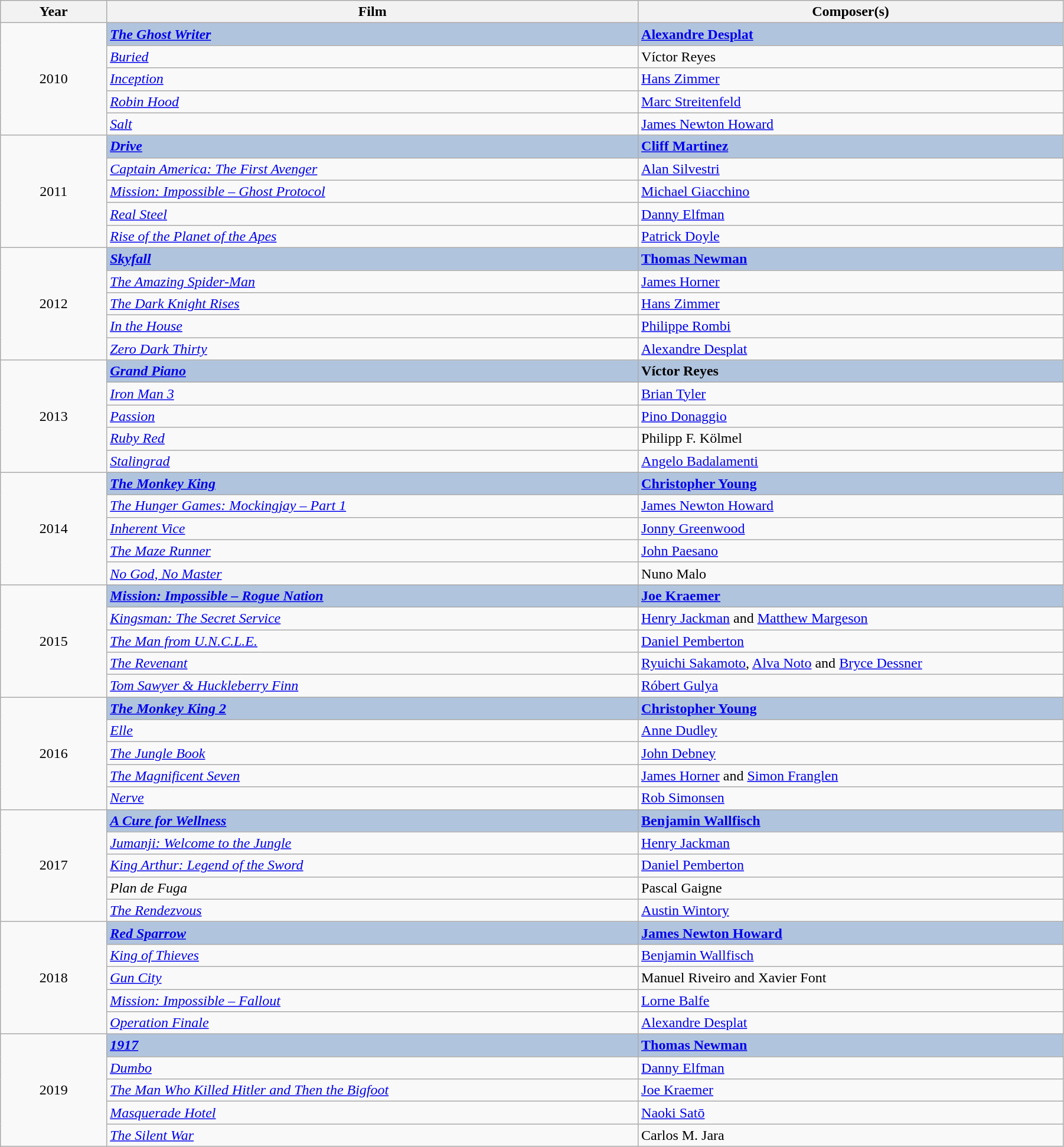<table class="wikitable" width="95%" cellpadding="5">
<tr>
<th width="10%">Year</th>
<th width="50%">Film</th>
<th width="40%">Composer(s)</th>
</tr>
<tr>
<td rowspan="5" style="text-align:center;">2010<br></td>
<td style="background:#B0C4DE;"><strong><em><a href='#'>The Ghost Writer</a></em></strong></td>
<td style="background:#B0C4DE;"><strong><a href='#'>Alexandre Desplat</a></strong></td>
</tr>
<tr>
<td><em><a href='#'>Buried</a></em></td>
<td>Víctor Reyes</td>
</tr>
<tr>
<td><em><a href='#'>Inception</a></em></td>
<td><a href='#'>Hans Zimmer</a></td>
</tr>
<tr>
<td><em><a href='#'>Robin Hood</a></em></td>
<td><a href='#'>Marc Streitenfeld</a></td>
</tr>
<tr>
<td><em><a href='#'>Salt</a></em></td>
<td><a href='#'>James Newton Howard</a></td>
</tr>
<tr>
<td rowspan="5" style="text-align:center;">2011<br></td>
<td style="background:#B0C4DE;"><strong><em><a href='#'>Drive</a></em></strong></td>
<td style="background:#B0C4DE;"><strong><a href='#'>Cliff Martinez</a></strong></td>
</tr>
<tr>
<td><em><a href='#'>Captain America: The First Avenger</a></em></td>
<td><a href='#'>Alan Silvestri</a></td>
</tr>
<tr>
<td><em><a href='#'>Mission: Impossible – Ghost Protocol</a></em></td>
<td><a href='#'>Michael Giacchino</a></td>
</tr>
<tr>
<td><em><a href='#'>Real Steel</a></em></td>
<td><a href='#'>Danny Elfman</a></td>
</tr>
<tr>
<td><em><a href='#'>Rise of the Planet of the Apes</a></em></td>
<td><a href='#'>Patrick Doyle</a></td>
</tr>
<tr>
<td rowspan="5" style="text-align:center;">2012<br></td>
<td style="background:#B0C4DE;"><strong><em><a href='#'>Skyfall</a></em></strong></td>
<td style="background:#B0C4DE;"><strong><a href='#'>Thomas Newman</a></strong></td>
</tr>
<tr>
<td><em><a href='#'>The Amazing Spider-Man</a></em></td>
<td><a href='#'>James Horner</a></td>
</tr>
<tr>
<td><em><a href='#'>The Dark Knight Rises</a></em></td>
<td><a href='#'>Hans Zimmer</a></td>
</tr>
<tr>
<td><em><a href='#'>In the House</a></em></td>
<td><a href='#'>Philippe Rombi</a></td>
</tr>
<tr>
<td><em><a href='#'>Zero Dark Thirty</a></em></td>
<td><a href='#'>Alexandre Desplat</a></td>
</tr>
<tr>
<td rowspan="5" style="text-align:center;">2013<br></td>
<td style="background:#B0C4DE;"><strong><em><a href='#'>Grand Piano</a></em></strong></td>
<td style="background:#B0C4DE;"><strong>Víctor Reyes</strong></td>
</tr>
<tr>
<td><em><a href='#'>Iron Man 3</a></em></td>
<td><a href='#'>Brian Tyler</a></td>
</tr>
<tr>
<td><em><a href='#'>Passion</a></em></td>
<td><a href='#'>Pino Donaggio</a></td>
</tr>
<tr>
<td><em><a href='#'>Ruby Red</a></em></td>
<td>Philipp F. Kölmel</td>
</tr>
<tr>
<td><em><a href='#'>Stalingrad</a></em></td>
<td><a href='#'>Angelo Badalamenti</a></td>
</tr>
<tr>
<td rowspan="5" style="text-align:center;">2014<br></td>
<td style="background:#B0C4DE;"><strong><em><a href='#'>The Monkey King</a></em></strong></td>
<td style="background:#B0C4DE;"><strong><a href='#'>Christopher Young</a></strong></td>
</tr>
<tr>
<td><em><a href='#'>The Hunger Games: Mockingjay – Part 1</a></em></td>
<td><a href='#'>James Newton Howard</a></td>
</tr>
<tr>
<td><em><a href='#'>Inherent Vice</a></em></td>
<td><a href='#'>Jonny Greenwood</a></td>
</tr>
<tr>
<td><em><a href='#'>The Maze Runner</a></em></td>
<td><a href='#'>John Paesano</a></td>
</tr>
<tr>
<td><em><a href='#'>No God, No Master</a></em></td>
<td>Nuno Malo</td>
</tr>
<tr>
<td rowspan="5" style="text-align:center;">2015<br></td>
<td style="background:#B0C4DE;"><strong><em><a href='#'>Mission: Impossible – Rogue Nation</a></em></strong></td>
<td style="background:#B0C4DE;"><strong><a href='#'>Joe Kraemer</a></strong></td>
</tr>
<tr>
<td><em><a href='#'>Kingsman: The Secret Service</a></em></td>
<td><a href='#'>Henry Jackman</a> and <a href='#'>Matthew Margeson</a></td>
</tr>
<tr>
<td><em><a href='#'>The Man from U.N.C.L.E.</a></em></td>
<td><a href='#'>Daniel Pemberton</a></td>
</tr>
<tr>
<td><em><a href='#'>The Revenant</a></em></td>
<td><a href='#'>Ryuichi Sakamoto</a>, <a href='#'>Alva Noto</a> and <a href='#'>Bryce Dessner</a></td>
</tr>
<tr>
<td><em><a href='#'>Tom Sawyer & Huckleberry Finn</a></em></td>
<td><a href='#'>Róbert Gulya</a></td>
</tr>
<tr>
<td rowspan="5" style="text-align:center;">2016<br></td>
<td style="background:#B0C4DE;"><strong><em><a href='#'>The Monkey King 2</a></em></strong></td>
<td style="background:#B0C4DE;"><strong><a href='#'>Christopher Young</a></strong></td>
</tr>
<tr>
<td><em><a href='#'>Elle</a></em></td>
<td><a href='#'>Anne Dudley</a></td>
</tr>
<tr>
<td><em><a href='#'>The Jungle Book</a></em></td>
<td><a href='#'>John Debney</a></td>
</tr>
<tr>
<td><em><a href='#'>The Magnificent Seven</a></em></td>
<td><a href='#'>James Horner</a> and <a href='#'>Simon Franglen</a></td>
</tr>
<tr>
<td><em><a href='#'>Nerve</a></em></td>
<td><a href='#'>Rob Simonsen</a></td>
</tr>
<tr>
<td rowspan="5" style="text-align:center;">2017<br></td>
<td style="background:#B0C4DE;"><strong><em><a href='#'>A Cure for Wellness</a></em></strong></td>
<td style="background:#B0C4DE;"><strong><a href='#'>Benjamin Wallfisch</a></strong></td>
</tr>
<tr>
<td><em><a href='#'>Jumanji: Welcome to the Jungle</a></em></td>
<td><a href='#'>Henry Jackman</a></td>
</tr>
<tr>
<td><em><a href='#'>King Arthur: Legend of the Sword</a></em></td>
<td><a href='#'>Daniel Pemberton</a></td>
</tr>
<tr>
<td><em>Plan de Fuga</em></td>
<td>Pascal Gaigne</td>
</tr>
<tr>
<td><em><a href='#'>The Rendezvous</a></em></td>
<td><a href='#'>Austin Wintory</a></td>
</tr>
<tr>
<td rowspan="5" style="text-align:center;">2018<br></td>
<td style="background:#B0C4DE;"><strong><em><a href='#'>Red Sparrow</a></em></strong></td>
<td style="background:#B0C4DE;"><strong><a href='#'>James Newton Howard</a></strong></td>
</tr>
<tr>
<td><em><a href='#'>King of Thieves</a></em></td>
<td><a href='#'>Benjamin Wallfisch</a></td>
</tr>
<tr>
<td><em><a href='#'>Gun City</a></em></td>
<td>Manuel Riveiro and Xavier Font</td>
</tr>
<tr>
<td><em><a href='#'>Mission: Impossible – Fallout</a></em></td>
<td><a href='#'>Lorne Balfe</a></td>
</tr>
<tr>
<td><em><a href='#'>Operation Finale</a></em></td>
<td><a href='#'>Alexandre Desplat</a></td>
</tr>
<tr>
<td rowspan="5" style="text-align:center;">2019<br></td>
<td style="background:#B0C4DE;"><strong><em><a href='#'>1917</a></em></strong></td>
<td style="background:#B0C4DE;"><strong><a href='#'>Thomas Newman</a></strong></td>
</tr>
<tr>
<td><em><a href='#'>Dumbo</a></em></td>
<td><a href='#'>Danny Elfman</a></td>
</tr>
<tr>
<td><em><a href='#'>The Man Who Killed Hitler and Then the Bigfoot</a></em></td>
<td><a href='#'>Joe Kraemer</a></td>
</tr>
<tr>
<td><em><a href='#'>Masquerade Hotel</a></em></td>
<td><a href='#'>Naoki Satō</a></td>
</tr>
<tr>
<td><em><a href='#'>The Silent War</a></em></td>
<td>Carlos M. Jara</td>
</tr>
</table>
